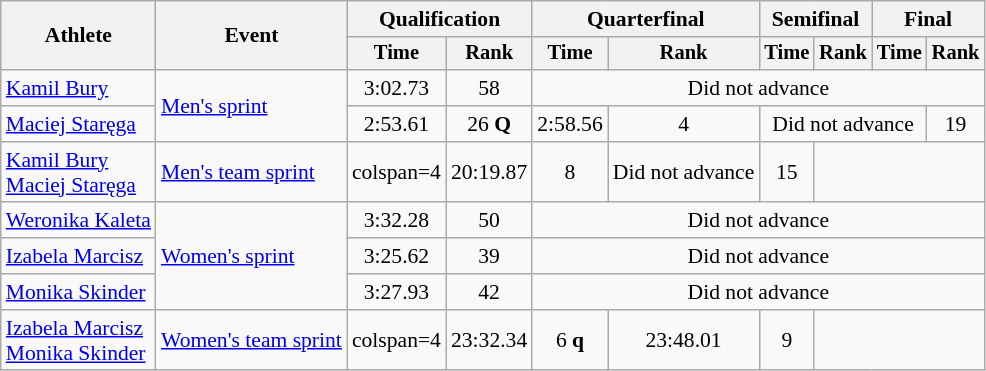<table class="wikitable" style="font-size:90%; text-align:center">
<tr>
<th rowspan=2>Athlete</th>
<th rowspan=2>Event</th>
<th colspan=2>Qualification</th>
<th colspan=2>Quarterfinal</th>
<th colspan=2>Semifinal</th>
<th colspan=2>Final</th>
</tr>
<tr style="font-size:95%">
<th>Time</th>
<th>Rank</th>
<th>Time</th>
<th>Rank</th>
<th>Time</th>
<th>Rank</th>
<th>Time</th>
<th>Rank</th>
</tr>
<tr>
<td align=left><a href='#'>Kamil Bury</a></td>
<td align=left rowspan=2><a href='#'>Men's sprint</a></td>
<td>3:02.73</td>
<td>58</td>
<td colspan=6>Did not advance</td>
</tr>
<tr>
<td align=left><a href='#'>Maciej Staręga</a></td>
<td>2:53.61</td>
<td>26 <strong>Q</strong></td>
<td>2:58.56</td>
<td>4</td>
<td colspan=3>Did not advance</td>
<td>19</td>
</tr>
<tr>
<td align=left><a href='#'>Kamil Bury</a><br><a href='#'>Maciej Staręga</a></td>
<td align=left><a href='#'>Men's team sprint</a></td>
<td>colspan=4 </td>
<td>20:19.87</td>
<td>8</td>
<td>Did not advance</td>
<td>15</td>
</tr>
<tr>
<td align=left><a href='#'>Weronika Kaleta</a></td>
<td rowspan=3 align=left><a href='#'>Women's sprint</a></td>
<td>3:32.28</td>
<td>50</td>
<td colspan=6>Did not advance</td>
</tr>
<tr>
<td align=left><a href='#'>Izabela Marcisz</a></td>
<td>3:25.62</td>
<td>39</td>
<td colspan=6>Did not advance</td>
</tr>
<tr>
<td align=left><a href='#'>Monika Skinder</a></td>
<td>3:27.93</td>
<td>42</td>
<td colspan=6>Did not advance</td>
</tr>
<tr>
<td align=left><a href='#'>Izabela Marcisz</a><br><a href='#'>Monika Skinder</a></td>
<td align=left><a href='#'>Women's team sprint</a></td>
<td>colspan=4 </td>
<td>23:32.34</td>
<td>6 <strong>q</strong></td>
<td>23:48.01</td>
<td>9</td>
</tr>
</table>
